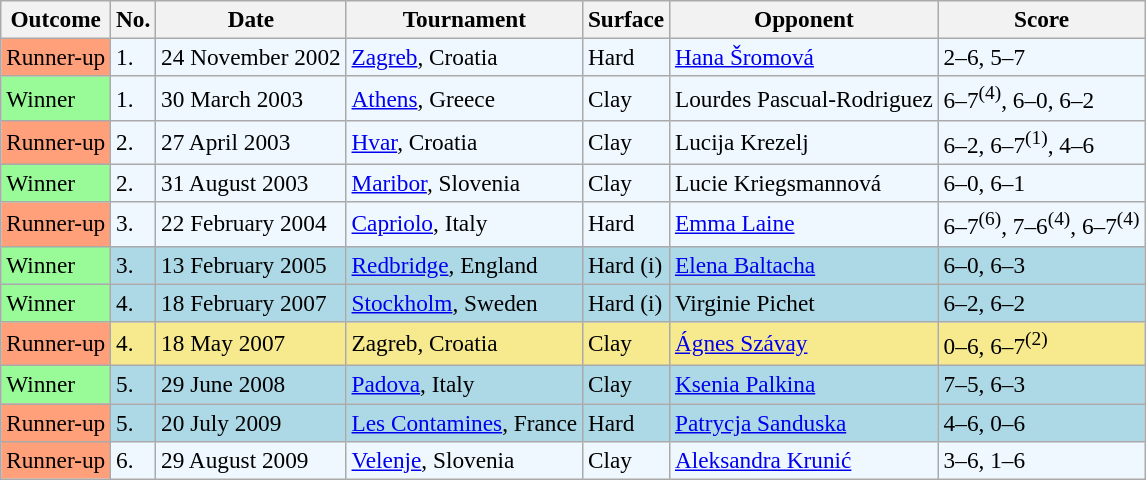<table class="sortable wikitable" style="font-size:97%;">
<tr>
<th>Outcome</th>
<th>No.</th>
<th>Date</th>
<th>Tournament</th>
<th>Surface</th>
<th>Opponent</th>
<th class="unsortable">Score</th>
</tr>
<tr style="background:#f0f8ff;">
<td bgcolor="FFA07A">Runner-up</td>
<td>1.</td>
<td>24 November 2002</td>
<td><a href='#'>Zagreb</a>, Croatia</td>
<td>Hard</td>
<td> <a href='#'>Hana Šromová</a></td>
<td>2–6, 5–7</td>
</tr>
<tr style="background:#f0f8ff;">
<td bgcolor="98FB98">Winner</td>
<td>1.</td>
<td>30 March 2003</td>
<td><a href='#'>Athens</a>, Greece</td>
<td>Clay</td>
<td> Lourdes Pascual-Rodriguez</td>
<td>6–7<sup>(4)</sup>, 6–0, 6–2</td>
</tr>
<tr style="background:#f0f8ff;">
<td bgcolor="FFA07A">Runner-up</td>
<td>2.</td>
<td>27 April 2003</td>
<td><a href='#'>Hvar</a>, Croatia</td>
<td>Clay</td>
<td> Lucija Krezelj</td>
<td>6–2, 6–7<sup>(1)</sup>, 4–6</td>
</tr>
<tr style="background:#f0f8ff;">
<td bgcolor="98FB98">Winner</td>
<td>2.</td>
<td>31 August 2003</td>
<td><a href='#'>Maribor</a>, Slovenia</td>
<td>Clay</td>
<td> Lucie Kriegsmannová</td>
<td>6–0, 6–1</td>
</tr>
<tr style="background:#f0f8ff;">
<td bgcolor="FFA07A">Runner-up</td>
<td>3.</td>
<td>22 February 2004</td>
<td><a href='#'>Capriolo</a>, Italy</td>
<td>Hard</td>
<td> <a href='#'>Emma Laine</a></td>
<td>6–7<sup>(6)</sup>, 7–6<sup>(4)</sup>, 6–7<sup>(4)</sup></td>
</tr>
<tr style="background:lightblue;">
<td bgcolor="98FB98">Winner</td>
<td>3.</td>
<td>13 February 2005</td>
<td><a href='#'>Redbridge</a>, England</td>
<td>Hard (i)</td>
<td> <a href='#'>Elena Baltacha</a></td>
<td>6–0, 6–3</td>
</tr>
<tr style="background:lightblue;">
<td bgcolor="98FB98">Winner</td>
<td>4.</td>
<td>18 February 2007</td>
<td><a href='#'>Stockholm</a>, Sweden</td>
<td>Hard (i)</td>
<td> Virginie Pichet</td>
<td>6–2, 6–2</td>
</tr>
<tr style="background:#f7e98e;">
<td bgcolor="FFA07A">Runner-up</td>
<td>4.</td>
<td>18 May 2007</td>
<td>Zagreb, Croatia</td>
<td>Clay</td>
<td> <a href='#'>Ágnes Szávay</a></td>
<td>0–6, 6–7<sup>(2)</sup></td>
</tr>
<tr style="background:lightblue;">
<td bgcolor="98FB98">Winner</td>
<td>5.</td>
<td>29 June 2008</td>
<td><a href='#'>Padova</a>, Italy</td>
<td>Clay</td>
<td> <a href='#'>Ksenia Palkina</a></td>
<td>7–5, 6–3</td>
</tr>
<tr style="background:lightblue;">
<td bgcolor="FFA07A">Runner-up</td>
<td>5.</td>
<td>20 July 2009</td>
<td><a href='#'>Les Contamines</a>, France</td>
<td>Hard</td>
<td> <a href='#'>Patrycja Sanduska</a></td>
<td>4–6, 0–6</td>
</tr>
<tr style="background:#f0f8ff;">
<td bgcolor="FFA07A">Runner-up</td>
<td>6.</td>
<td>29 August 2009</td>
<td><a href='#'>Velenje</a>, Slovenia</td>
<td>Clay</td>
<td> <a href='#'>Aleksandra Krunić</a></td>
<td>3–6, 1–6</td>
</tr>
</table>
